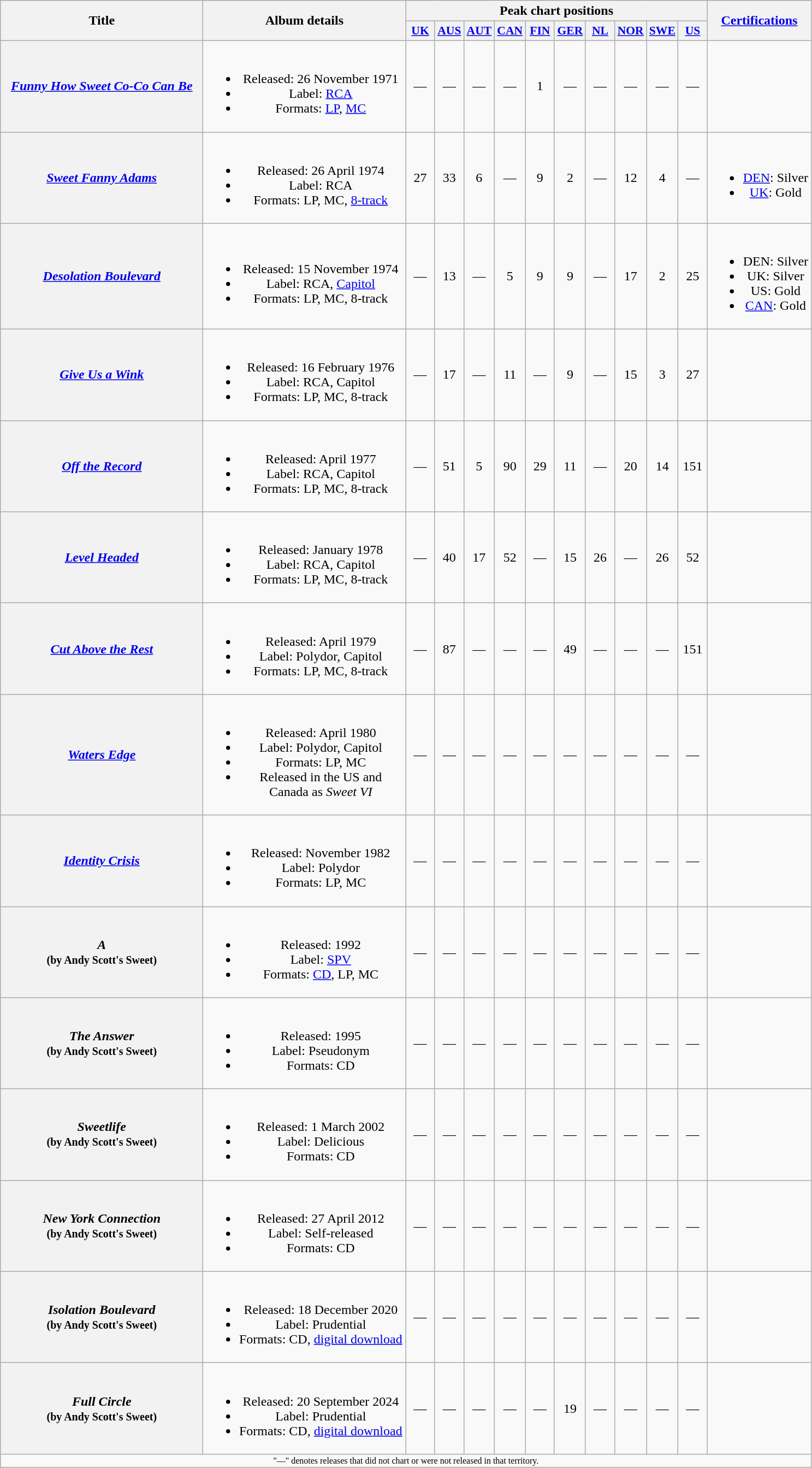<table class="wikitable plainrowheaders" style="text-align:center;">
<tr>
<th rowspan="2" scope="col" style="width:15em;">Title</th>
<th rowspan="2" scope="col" style="width:15em;">Album details</th>
<th colspan="10">Peak chart positions</th>
<th rowspan="2"><a href='#'>Certifications</a></th>
</tr>
<tr>
<th scope="col" style="width:2em;font-size:90%;"><a href='#'>UK</a><br></th>
<th scope="col" style="width:2em;font-size:90%;"><a href='#'>AUS</a><br></th>
<th scope="col" style="width:2em;font-size:90%;"><a href='#'>AUT</a><br></th>
<th scope="col" style="width:2em;font-size:90%;"><a href='#'>CAN</a><br></th>
<th scope="col" style="width:2em;font-size:90%;"><a href='#'>FIN</a><br></th>
<th scope="col" style="width:2em;font-size:90%;"><a href='#'>GER</a><br></th>
<th scope="col" style="width:2em;font-size:90%;"><a href='#'>NL</a><br></th>
<th scope="col" style="width:2em;font-size:90%;"><a href='#'>NOR</a><br></th>
<th scope="col" style="width:2em;font-size:90%;"><a href='#'>SWE</a><br></th>
<th scope="col" style="width:2em;font-size:90%;"><a href='#'>US</a><br></th>
</tr>
<tr>
<th scope="row"><em><a href='#'>Funny How Sweet Co-Co Can Be</a></em></th>
<td><br><ul><li>Released: 26 November 1971</li><li>Label: <a href='#'>RCA</a></li><li>Formats: <a href='#'>LP</a>, <a href='#'>MC</a></li></ul></td>
<td>—</td>
<td>—</td>
<td>—</td>
<td>—</td>
<td>1</td>
<td>—</td>
<td>—</td>
<td>—</td>
<td>—</td>
<td>—</td>
<td></td>
</tr>
<tr>
<th scope="row"><em><a href='#'>Sweet Fanny Adams</a></em></th>
<td><br><ul><li>Released: 26 April 1974</li><li>Label: RCA</li><li>Formats: LP, MC, <a href='#'>8-track</a></li></ul></td>
<td>27</td>
<td>33</td>
<td>6</td>
<td>—</td>
<td>9</td>
<td>2</td>
<td>—</td>
<td>12</td>
<td>4</td>
<td>—</td>
<td><br><ul><li><a href='#'>DEN</a>: Silver</li><li><a href='#'>UK</a>: Gold</li></ul></td>
</tr>
<tr>
<th scope="row"><em><a href='#'>Desolation Boulevard</a></em></th>
<td><br><ul><li>Released: 15 November 1974</li><li>Label: RCA, <a href='#'>Capitol</a></li><li>Formats: LP, MC, 8-track</li></ul></td>
<td>—</td>
<td>13</td>
<td>—</td>
<td>5</td>
<td>9</td>
<td>9</td>
<td>—</td>
<td>17</td>
<td>2</td>
<td>25</td>
<td><br><ul><li>DEN: Silver</li><li>UK: Silver</li><li>US: Gold</li><li><a href='#'>CAN</a>: Gold</li></ul></td>
</tr>
<tr>
<th scope="row"><em><a href='#'>Give Us a Wink</a></em></th>
<td><br><ul><li>Released: 16 February 1976</li><li>Label: RCA, Capitol</li><li>Formats: LP, MC, 8-track</li></ul></td>
<td>—</td>
<td>17</td>
<td>—</td>
<td>11</td>
<td>—</td>
<td>9</td>
<td>—</td>
<td>15</td>
<td>3</td>
<td>27</td>
<td></td>
</tr>
<tr>
<th scope="row"><em><a href='#'>Off the Record</a></em></th>
<td><br><ul><li>Released: April 1977</li><li>Label: RCA, Capitol</li><li>Formats: LP, MC, 8-track</li></ul></td>
<td>—</td>
<td>51</td>
<td>5</td>
<td>90</td>
<td>29</td>
<td>11</td>
<td>—</td>
<td>20</td>
<td>14</td>
<td>151</td>
<td></td>
</tr>
<tr>
<th scope="row"><em><a href='#'>Level Headed</a></em></th>
<td><br><ul><li>Released: January 1978</li><li>Label: RCA, Capitol</li><li>Formats: LP, MC, 8-track</li></ul></td>
<td>—</td>
<td>40</td>
<td>17</td>
<td>52</td>
<td>—</td>
<td>15</td>
<td>26</td>
<td>—</td>
<td>26</td>
<td>52</td>
<td></td>
</tr>
<tr>
<th scope="row"><em><a href='#'>Cut Above the Rest</a></em></th>
<td><br><ul><li>Released: April 1979</li><li>Label: Polydor, Capitol</li><li>Formats: LP, MC, 8-track</li></ul></td>
<td>—</td>
<td>87</td>
<td>—</td>
<td>—</td>
<td>—</td>
<td>49</td>
<td>—</td>
<td>—</td>
<td>—</td>
<td>151</td>
<td></td>
</tr>
<tr>
<th scope="row"><em><a href='#'>Waters Edge</a></em></th>
<td><br><ul><li>Released: April 1980</li><li>Label: Polydor, Capitol</li><li>Formats: LP, MC</li><li>Released in the US and Canada as <em>Sweet VI</em></li></ul></td>
<td>—</td>
<td>—</td>
<td>—</td>
<td>—</td>
<td>—</td>
<td>—</td>
<td>—</td>
<td>—</td>
<td>—</td>
<td>—</td>
<td></td>
</tr>
<tr>
<th scope="row"><em><a href='#'>Identity Crisis</a></em></th>
<td><br><ul><li>Released: November 1982</li><li>Label: Polydor</li><li>Formats: LP, MC</li></ul></td>
<td>—</td>
<td>—</td>
<td>—</td>
<td>—</td>
<td>—</td>
<td>—</td>
<td>—</td>
<td>—</td>
<td>—</td>
<td>—</td>
<td></td>
</tr>
<tr>
<th scope="row"><em>A</em><br><small>(by Andy Scott's Sweet)</small></th>
<td><br><ul><li>Released: 1992</li><li>Label: <a href='#'>SPV</a></li><li>Formats: <a href='#'>CD</a>, LP, MC</li></ul></td>
<td>—</td>
<td>—</td>
<td>—</td>
<td>—</td>
<td>—</td>
<td>—</td>
<td>—</td>
<td>—</td>
<td>—</td>
<td>—</td>
<td></td>
</tr>
<tr>
<th scope="row"><em>The Answer</em><br><small>(by Andy Scott's Sweet)</small></th>
<td><br><ul><li>Released: 1995</li><li>Label: Pseudonym</li><li>Formats: CD</li></ul></td>
<td>—</td>
<td>—</td>
<td>—</td>
<td>—</td>
<td>—</td>
<td>—</td>
<td>—</td>
<td>—</td>
<td>—</td>
<td>—</td>
<td></td>
</tr>
<tr>
<th scope="row"><em>Sweetlife</em><br><small>(by Andy Scott's Sweet)</small></th>
<td><br><ul><li>Released: 1 March 2002</li><li>Label: Delicious</li><li>Formats: CD</li></ul></td>
<td>—</td>
<td>—</td>
<td>—</td>
<td>—</td>
<td>—</td>
<td>—</td>
<td>—</td>
<td>—</td>
<td>—</td>
<td>—</td>
<td></td>
</tr>
<tr>
<th scope="row"><em>New York Connection</em><br><small>(by Andy Scott's Sweet)</small></th>
<td><br><ul><li>Released: 27 April 2012</li><li>Label: Self-released</li><li>Formats: CD</li></ul></td>
<td>—</td>
<td>—</td>
<td>—</td>
<td>—</td>
<td>—</td>
<td>—</td>
<td>—</td>
<td>—</td>
<td>—</td>
<td>—</td>
<td></td>
</tr>
<tr>
<th scope="row"><em>Isolation Boulevard</em><br><small>(by Andy Scott's Sweet)</small></th>
<td><br><ul><li>Released: 18 December 2020</li><li>Label: Prudential</li><li>Formats: CD, <a href='#'>digital download</a></li></ul></td>
<td>—</td>
<td>—</td>
<td>—</td>
<td>—</td>
<td>—</td>
<td>—</td>
<td>—</td>
<td>—</td>
<td>—</td>
<td>—</td>
<td></td>
</tr>
<tr>
<th scope="row"><em>Full Circle</em><br><small>(by Andy Scott's Sweet)</small></th>
<td><br><ul><li>Released: 20 September 2024</li><li>Label: Prudential</li><li>Formats: CD, <a href='#'>digital download</a></li></ul></td>
<td>—</td>
<td>—</td>
<td>—</td>
<td>—</td>
<td>—</td>
<td>19</td>
<td>—</td>
<td>—</td>
<td>—</td>
<td>—</td>
<td></td>
</tr>
<tr>
<td colspan="13" style="font-size:8pt">"—" denotes releases that did not chart or were not released in that territory.</td>
</tr>
</table>
